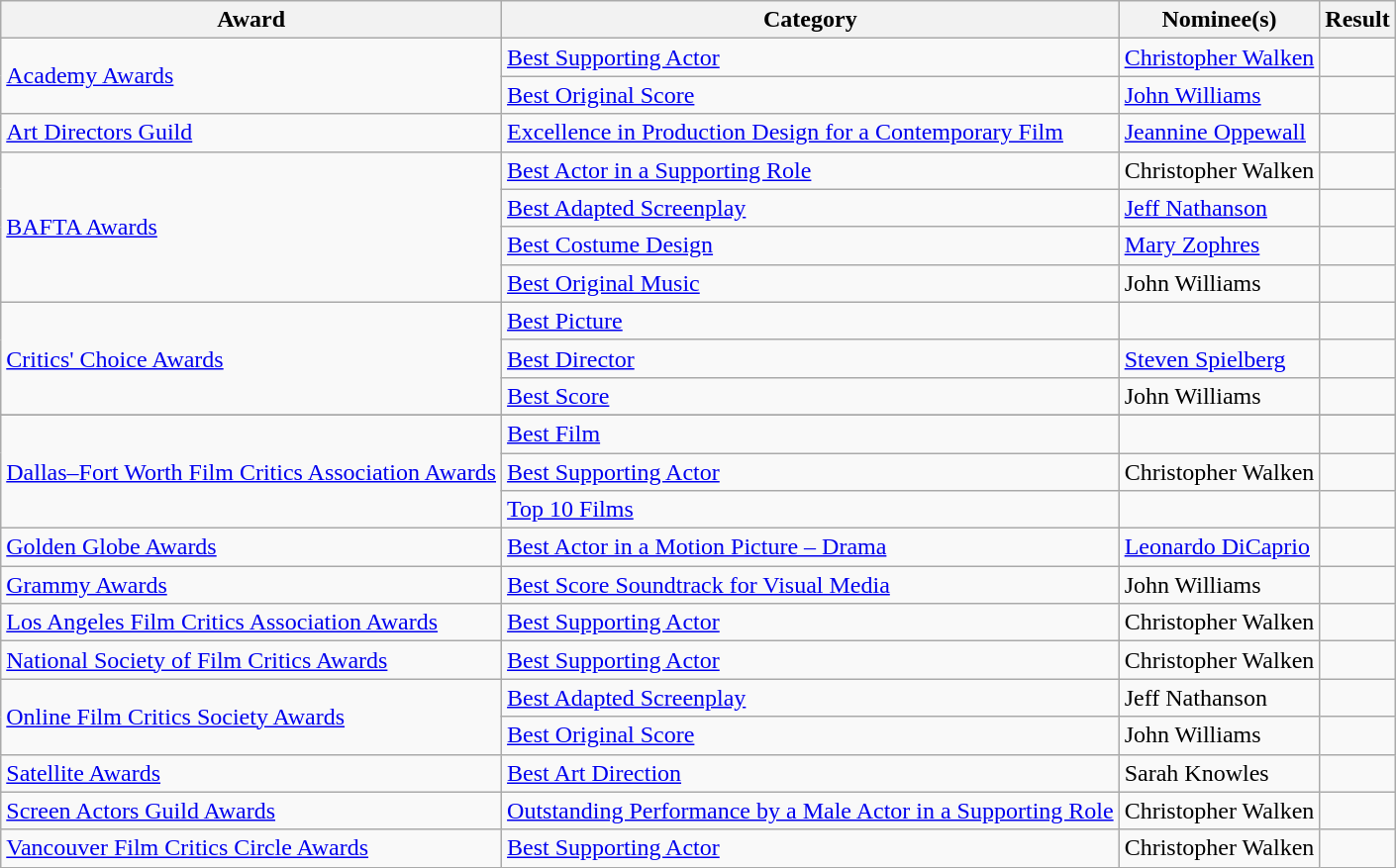<table class="wikitable sortable">
<tr>
<th>Award</th>
<th>Category</th>
<th>Nominee(s)</th>
<th>Result</th>
</tr>
<tr>
<td rowspan="2"><a href='#'>Academy Awards</a></td>
<td><a href='#'>Best Supporting Actor</a></td>
<td><a href='#'>Christopher Walken</a></td>
<td></td>
</tr>
<tr>
<td><a href='#'>Best Original Score</a></td>
<td><a href='#'>John Williams</a></td>
<td></td>
</tr>
<tr>
<td><a href='#'>Art Directors Guild</a></td>
<td><a href='#'>Excellence in Production Design for a Contemporary Film</a></td>
<td><a href='#'>Jeannine Oppewall</a></td>
<td></td>
</tr>
<tr>
<td rowspan="4"><a href='#'>BAFTA Awards</a></td>
<td><a href='#'>Best Actor in a Supporting Role</a></td>
<td>Christopher Walken</td>
<td></td>
</tr>
<tr>
<td><a href='#'>Best Adapted Screenplay</a></td>
<td><a href='#'>Jeff Nathanson</a></td>
<td></td>
</tr>
<tr>
<td><a href='#'>Best Costume Design</a></td>
<td><a href='#'>Mary Zophres</a></td>
<td></td>
</tr>
<tr>
<td><a href='#'>Best Original Music</a></td>
<td>John Williams</td>
<td></td>
</tr>
<tr>
<td rowspan="3"><a href='#'>Critics' Choice Awards</a></td>
<td><a href='#'>Best Picture</a></td>
<td></td>
<td></td>
</tr>
<tr>
<td><a href='#'>Best Director</a></td>
<td><a href='#'>Steven Spielberg</a></td>
<td></td>
</tr>
<tr>
<td><a href='#'>Best Score</a></td>
<td>John Williams</td>
<td></td>
</tr>
<tr>
</tr>
<tr>
<td rowspan="3"><a href='#'>Dallas–Fort Worth Film Critics Association Awards</a></td>
<td><a href='#'>Best Film</a></td>
<td></td>
<td></td>
</tr>
<tr>
<td><a href='#'>Best Supporting Actor</a></td>
<td>Christopher Walken</td>
<td></td>
</tr>
<tr>
<td><a href='#'>Top 10 Films</a></td>
<td></td>
<td></td>
</tr>
<tr>
<td><a href='#'>Golden Globe Awards</a></td>
<td><a href='#'>Best Actor in a Motion Picture – Drama</a></td>
<td><a href='#'>Leonardo DiCaprio</a></td>
<td></td>
</tr>
<tr>
<td><a href='#'>Grammy Awards</a></td>
<td><a href='#'>Best Score Soundtrack for Visual Media</a></td>
<td>John Williams</td>
<td></td>
</tr>
<tr>
<td><a href='#'>Los Angeles Film Critics Association Awards</a></td>
<td><a href='#'>Best Supporting Actor</a></td>
<td>Christopher Walken</td>
<td></td>
</tr>
<tr>
<td><a href='#'>National Society of Film Critics Awards</a></td>
<td><a href='#'>Best Supporting Actor</a></td>
<td>Christopher Walken</td>
<td></td>
</tr>
<tr>
<td rowspan="2"><a href='#'>Online Film Critics Society Awards</a></td>
<td><a href='#'>Best Adapted Screenplay</a></td>
<td>Jeff Nathanson</td>
<td></td>
</tr>
<tr>
<td><a href='#'>Best Original Score</a></td>
<td>John Williams</td>
<td></td>
</tr>
<tr>
<td><a href='#'>Satellite Awards</a></td>
<td><a href='#'>Best Art Direction</a></td>
<td>Sarah Knowles</td>
<td></td>
</tr>
<tr>
<td><a href='#'>Screen Actors Guild Awards</a></td>
<td><a href='#'>Outstanding Performance by a Male Actor in a Supporting Role</a></td>
<td>Christopher Walken</td>
<td></td>
</tr>
<tr>
<td><a href='#'>Vancouver Film Critics Circle Awards</a></td>
<td><a href='#'>Best Supporting Actor</a></td>
<td>Christopher Walken</td>
<td></td>
</tr>
</table>
